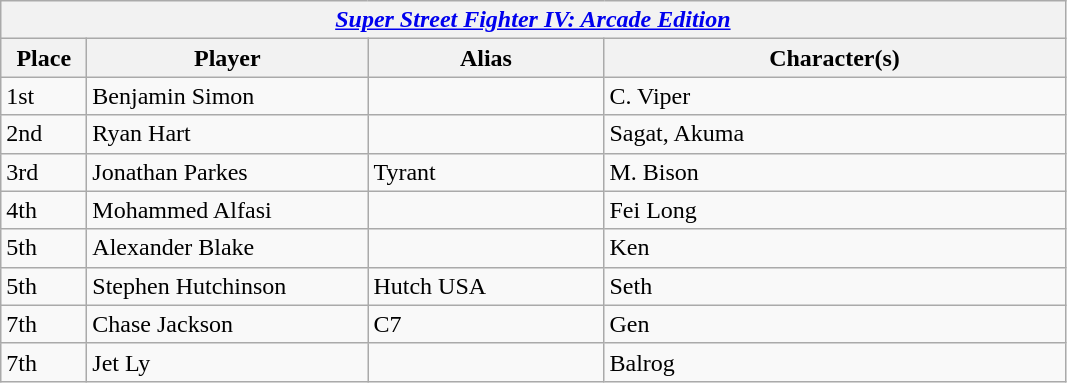<table class="wikitable">
<tr>
<th colspan="4"><strong><em><a href='#'>Super Street Fighter IV: Arcade Edition</a></em></strong></th>
</tr>
<tr>
<th style="width:50px;">Place</th>
<th style="width:180px;">Player</th>
<th style="width:150px;">Alias</th>
<th style="width:300px;">Character(s)</th>
</tr>
<tr>
<td>1st</td>
<td> Benjamin Simon</td>
<td></td>
<td>C. Viper</td>
</tr>
<tr>
<td>2nd</td>
<td> Ryan Hart</td>
<td></td>
<td>Sagat, Akuma</td>
</tr>
<tr>
<td>3rd</td>
<td> Jonathan Parkes</td>
<td>Tyrant</td>
<td>M. Bison</td>
</tr>
<tr>
<td>4th</td>
<td> Mohammed Alfasi</td>
<td></td>
<td>Fei Long</td>
</tr>
<tr>
<td>5th</td>
<td> Alexander Blake</td>
<td></td>
<td>Ken</td>
</tr>
<tr>
<td>5th</td>
<td> Stephen Hutchinson</td>
<td>Hutch USA</td>
<td>Seth</td>
</tr>
<tr>
<td>7th</td>
<td> Chase Jackson</td>
<td>C7</td>
<td>Gen</td>
</tr>
<tr>
<td>7th</td>
<td> Jet Ly</td>
<td></td>
<td>Balrog</td>
</tr>
</table>
